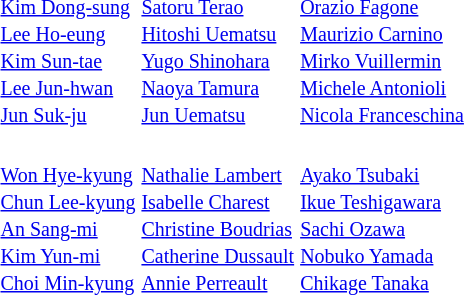<table>
<tr>
<th scope=row style="text-align:left"><br></th>
<td valign="top"><strong></strong><br><small><a href='#'>Kim Dong-sung</a><br><a href='#'>Lee Ho-eung</a><br><a href='#'>Kim Sun-tae</a><br><a href='#'>Lee Jun-hwan</a><br><a href='#'>Jun Suk-ju</a></small></td>
<td valign="top"><strong></strong><br><small><a href='#'>Satoru Terao</a><br><a href='#'>Hitoshi Uematsu</a><br><a href='#'>Yugo Shinohara</a><br><a href='#'>Naoya Tamura</a><br><a href='#'>Jun Uematsu</a></small></td>
<td valign="top"><strong></strong><br><small><a href='#'>Orazio Fagone</a><br><a href='#'>Maurizio Carnino</a><br><a href='#'>Mirko Vuillermin</a><br><a href='#'>Michele Antonioli</a><br><a href='#'>Nicola Franceschina</a></small></td>
</tr>
<tr>
<th scope=row style="text-align:left"><br></th>
<td valign="top"><strong></strong><br><small><a href='#'>Won Hye-kyung</a><br><a href='#'>Chun Lee-kyung</a><br><a href='#'>An Sang-mi</a><br><a href='#'>Kim Yun-mi</a><br><a href='#'>Choi Min-kyung</a></small></td>
<td valign="top"><strong></strong><br><small><a href='#'>Nathalie Lambert</a><br><a href='#'>Isabelle Charest</a><br><a href='#'>Christine Boudrias</a><br><a href='#'>Catherine Dussault</a><br><a href='#'>Annie Perreault</a></small></td>
<td valign="top"><strong></strong><br><small><a href='#'>Ayako Tsubaki</a><br><a href='#'>Ikue Teshigawara</a><br><a href='#'>Sachi Ozawa</a><br><a href='#'>Nobuko Yamada</a><br><a href='#'>Chikage Tanaka</a></small></td>
</tr>
</table>
